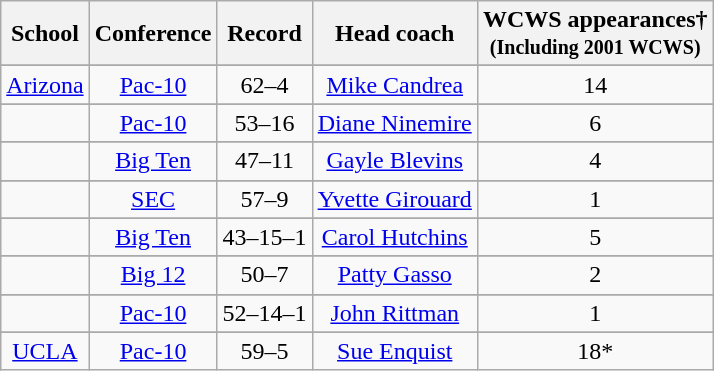<table class="wikitable">
<tr>
<th>School</th>
<th>Conference</th>
<th>Record</th>
<th>Head coach</th>
<th>WCWS appearances†<br><small> (Including 2001 WCWS)</small></th>
</tr>
<tr>
</tr>
<tr align=center>
<td><a href='#'>Arizona</a></td>
<td><a href='#'>Pac-10</a></td>
<td>62–4</td>
<td><a href='#'>Mike Candrea</a></td>
<td>14</td>
</tr>
<tr>
</tr>
<tr align=center>
<td></td>
<td><a href='#'>Pac-10</a></td>
<td>53–16</td>
<td><a href='#'>Diane Ninemire</a></td>
<td>6</td>
</tr>
<tr>
</tr>
<tr align=center>
<td></td>
<td><a href='#'>Big Ten</a></td>
<td>47–11</td>
<td><a href='#'>Gayle Blevins</a></td>
<td>4</td>
</tr>
<tr>
</tr>
<tr align=center>
<td></td>
<td><a href='#'>SEC</a></td>
<td>57–9</td>
<td><a href='#'>Yvette Girouard</a></td>
<td>1</td>
</tr>
<tr>
</tr>
<tr align=center>
<td></td>
<td><a href='#'>Big Ten</a></td>
<td>43–15–1</td>
<td><a href='#'>Carol Hutchins</a></td>
<td>5</td>
</tr>
<tr>
</tr>
<tr align=center>
<td></td>
<td><a href='#'>Big 12</a></td>
<td>50–7</td>
<td><a href='#'>Patty Gasso</a></td>
<td>2</td>
</tr>
<tr>
</tr>
<tr align=center>
<td></td>
<td><a href='#'>Pac-10</a></td>
<td>52–14–1</td>
<td><a href='#'>John Rittman</a></td>
<td>1</td>
</tr>
<tr>
</tr>
<tr align=center>
<td><a href='#'>UCLA</a></td>
<td><a href='#'>Pac-10</a></td>
<td>59–5</td>
<td><a href='#'>Sue Enquist</a></td>
<td>18*</td>
</tr>
</table>
